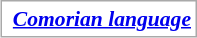<table class=table align=right style="border:1px solid darkgray; font-size:90%;">
<tr>
<td></td>
<td><strong><em><a href='#'>Comorian language</a></em></strong></td>
</tr>
</table>
